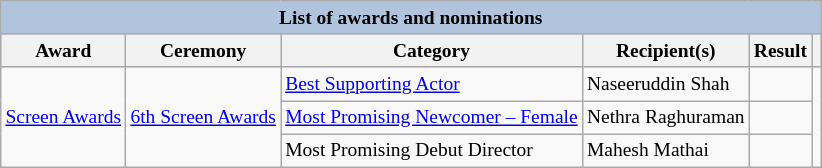<table class="wikitable sortable" style="font-size:small">
<tr style="background:#ccc; text-align:center;">
<th colspan="6" style="background: LightSteelBlue;">List of awards and nominations</th>
</tr>
<tr style="background:#ccc; text-align:center;">
<th>Award</th>
<th>Ceremony</th>
<th>Category</th>
<th>Recipient(s)</th>
<th>Result</th>
<th class="unsortable"></th>
</tr>
<tr>
<td rowspan="3"><a href='#'>Screen Awards</a></td>
<td rowspan="3"><a href='#'>6th Screen Awards</a></td>
<td><a href='#'>Best Supporting Actor</a></td>
<td>Naseeruddin Shah</td>
<td></td>
<td rowspan="3"></td>
</tr>
<tr>
<td><a href='#'>Most Promising Newcomer – Female</a></td>
<td>Nethra Raghuraman</td>
<td></td>
</tr>
<tr>
<td>Most Promising Debut Director</td>
<td>Mahesh Mathai</td>
<td></td>
</tr>
</table>
